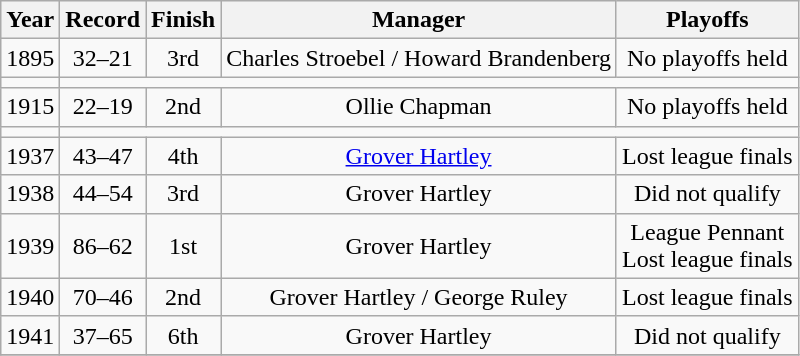<table class="wikitable">
<tr style="background: #F2F2F2;">
<th>Year</th>
<th>Record</th>
<th>Finish</th>
<th>Manager</th>
<th>Playoffs</th>
</tr>
<tr align=center>
<td>1895</td>
<td>32–21</td>
<td>3rd</td>
<td>Charles Stroebel / Howard Brandenberg</td>
<td>No playoffs held</td>
</tr>
<tr align=center>
<td></td>
</tr>
<tr align=center>
<td>1915</td>
<td>22–19</td>
<td>2nd</td>
<td>Ollie Chapman</td>
<td>No playoffs held</td>
</tr>
<tr align=center>
<td></td>
</tr>
<tr align=center>
<td>1937</td>
<td>43–47</td>
<td>4th</td>
<td><a href='#'>Grover Hartley</a></td>
<td>Lost league finals</td>
</tr>
<tr align=center>
<td>1938</td>
<td>44–54</td>
<td>3rd</td>
<td>Grover Hartley</td>
<td>Did not qualify</td>
</tr>
<tr align=center>
<td>1939</td>
<td>86–62</td>
<td>1st</td>
<td>Grover Hartley</td>
<td>League Pennant <br>Lost league finals</td>
</tr>
<tr align=center>
<td>1940</td>
<td>70–46</td>
<td>2nd</td>
<td>Grover Hartley / George Ruley</td>
<td>Lost league finals</td>
</tr>
<tr align=center>
<td>1941</td>
<td>37–65</td>
<td>6th</td>
<td>Grover Hartley</td>
<td>Did not qualify</td>
</tr>
<tr align=center>
</tr>
</table>
